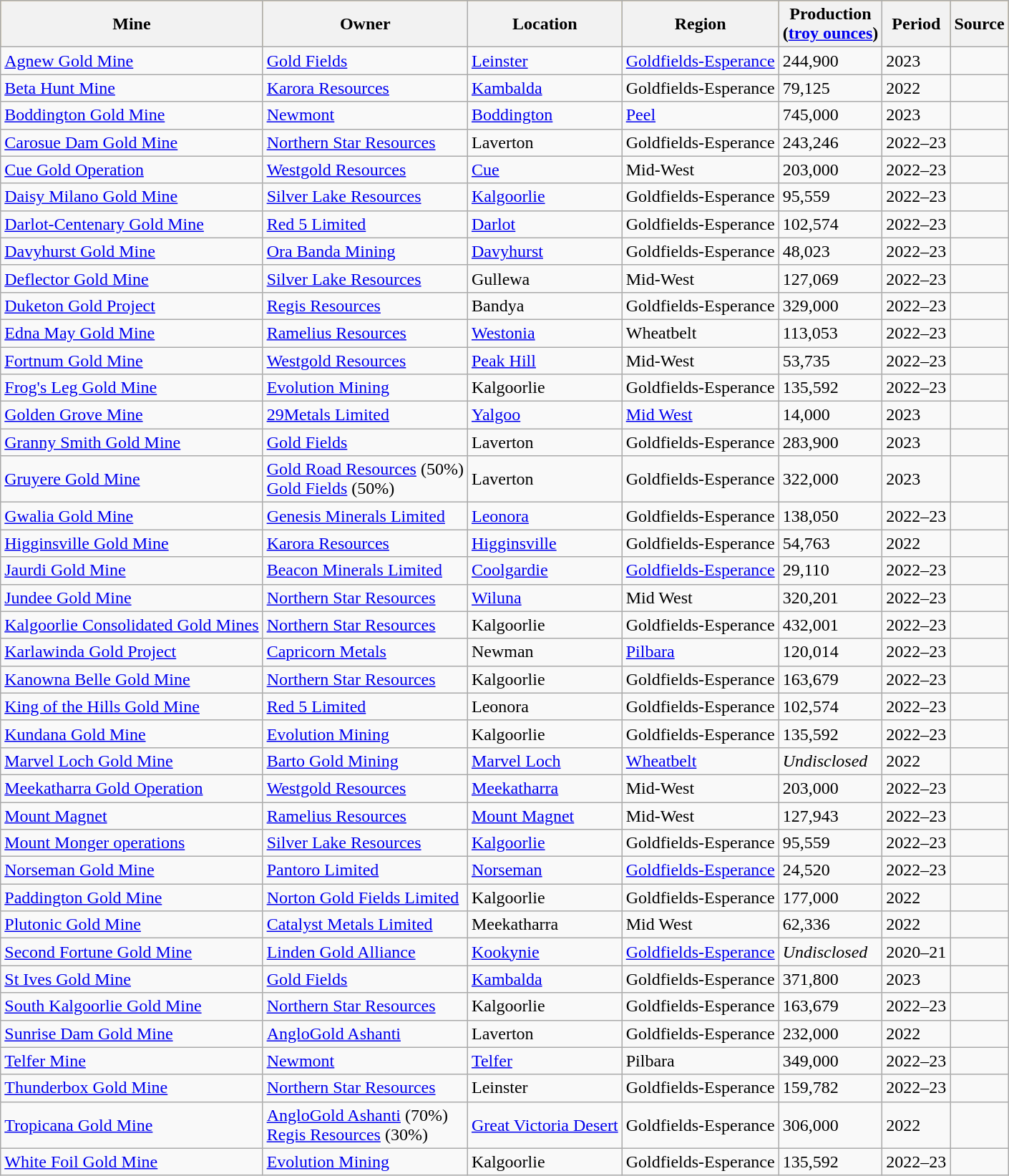<table class="sortable wikitable">
<tr align="center" bgcolor="#DAA520">
<th>Mine</th>
<th>Owner</th>
<th>Location</th>
<th>Region</th>
<th>Production<br>(<a href='#'>troy ounces</a>)</th>
<th>Period </th>
<th>Source</th>
</tr>
<tr align="left">
<td><a href='#'>Agnew Gold Mine</a></td>
<td><a href='#'>Gold Fields</a></td>
<td><a href='#'>Leinster</a></td>
<td><a href='#'>Goldfields-Esperance</a></td>
<td>244,900</td>
<td>2023</td>
<td></td>
</tr>
<tr align="left">
<td><a href='#'>Beta Hunt Mine</a></td>
<td><a href='#'>Karora Resources</a></td>
<td><a href='#'>Kambalda</a></td>
<td>Goldfields-Esperance</td>
<td>79,125</td>
<td>2022</td>
<td></td>
</tr>
<tr align="left">
<td><a href='#'>Boddington Gold Mine</a></td>
<td><a href='#'>Newmont</a></td>
<td><a href='#'>Boddington</a></td>
<td><a href='#'>Peel</a></td>
<td>745,000</td>
<td>2023</td>
<td></td>
</tr>
<tr align="left">
<td><a href='#'>Carosue Dam Gold Mine</a></td>
<td><a href='#'>Northern Star Resources</a></td>
<td>Laverton</td>
<td>Goldfields-Esperance</td>
<td>243,246</td>
<td>2022–23</td>
<td></td>
</tr>
<tr align="left">
<td><a href='#'>Cue Gold Operation</a></td>
<td><a href='#'>Westgold Resources</a></td>
<td><a href='#'>Cue</a></td>
<td>Mid-West</td>
<td>203,000</td>
<td>2022–23</td>
<td></td>
</tr>
<tr align="left">
<td><a href='#'>Daisy Milano Gold Mine</a></td>
<td><a href='#'>Silver Lake Resources</a></td>
<td><a href='#'>Kalgoorlie</a></td>
<td>Goldfields-Esperance</td>
<td>95,559</td>
<td>2022–23</td>
<td></td>
</tr>
<tr align="left">
<td><a href='#'>Darlot-Centenary Gold Mine</a></td>
<td><a href='#'>Red 5 Limited</a></td>
<td><a href='#'>Darlot</a></td>
<td>Goldfields-Esperance</td>
<td>102,574</td>
<td>2022–23</td>
<td></td>
</tr>
<tr align="left">
<td><a href='#'>Davyhurst Gold Mine</a></td>
<td><a href='#'>Ora Banda Mining</a></td>
<td><a href='#'>Davyhurst</a></td>
<td>Goldfields-Esperance</td>
<td>48,023</td>
<td>2022–23</td>
<td></td>
</tr>
<tr align="left">
<td><a href='#'>Deflector Gold Mine</a></td>
<td><a href='#'>Silver Lake Resources</a></td>
<td>Gullewa</td>
<td>Mid-West</td>
<td>127,069</td>
<td>2022–23</td>
<td></td>
</tr>
<tr align="left">
<td><a href='#'>Duketon Gold Project</a></td>
<td><a href='#'>Regis Resources</a></td>
<td>Bandya</td>
<td>Goldfields-Esperance</td>
<td>329,000</td>
<td>2022–23</td>
<td></td>
</tr>
<tr align="left">
<td><a href='#'>Edna May Gold Mine</a></td>
<td><a href='#'>Ramelius Resources</a></td>
<td><a href='#'>Westonia</a></td>
<td>Wheatbelt</td>
<td>113,053</td>
<td>2022–23</td>
<td></td>
</tr>
<tr align="left">
<td><a href='#'>Fortnum Gold Mine</a></td>
<td><a href='#'>Westgold Resources</a></td>
<td><a href='#'>Peak Hill</a></td>
<td>Mid-West</td>
<td>53,735</td>
<td>2022–23</td>
<td></td>
</tr>
<tr align="left">
<td><a href='#'>Frog's Leg Gold Mine</a></td>
<td><a href='#'>Evolution Mining</a></td>
<td>Kalgoorlie</td>
<td>Goldfields-Esperance</td>
<td>135,592</td>
<td>2022–23</td>
<td></td>
</tr>
<tr align="left">
<td><a href='#'>Golden Grove Mine</a></td>
<td><a href='#'>29Metals Limited</a></td>
<td><a href='#'>Yalgoo</a></td>
<td><a href='#'>Mid West</a></td>
<td>14,000</td>
<td>2023</td>
<td></td>
</tr>
<tr align="left">
<td><a href='#'>Granny Smith Gold Mine</a></td>
<td><a href='#'>Gold Fields</a></td>
<td>Laverton</td>
<td>Goldfields-Esperance</td>
<td>283,900</td>
<td>2023</td>
<td></td>
</tr>
<tr align="left">
<td><a href='#'>Gruyere Gold Mine</a></td>
<td><a href='#'>Gold Road Resources</a> (50%)<br><a href='#'>Gold Fields</a> (50%)</td>
<td>Laverton</td>
<td>Goldfields-Esperance</td>
<td>322,000</td>
<td>2023</td>
<td></td>
</tr>
<tr align="left">
<td><a href='#'>Gwalia Gold Mine</a></td>
<td><a href='#'>Genesis Minerals Limited</a></td>
<td><a href='#'>Leonora</a></td>
<td>Goldfields-Esperance</td>
<td>138,050</td>
<td>2022–23</td>
<td></td>
</tr>
<tr align="left">
<td><a href='#'>Higginsville Gold Mine</a></td>
<td><a href='#'>Karora Resources</a></td>
<td><a href='#'>Higginsville</a></td>
<td>Goldfields-Esperance</td>
<td>54,763</td>
<td>2022</td>
<td></td>
</tr>
<tr align="left">
<td><a href='#'>Jaurdi Gold Mine</a></td>
<td><a href='#'>Beacon Minerals Limited</a></td>
<td><a href='#'>Coolgardie</a></td>
<td><a href='#'>Goldfields-Esperance</a></td>
<td>29,110</td>
<td>2022–23</td>
<td></td>
</tr>
<tr align="left">
<td><a href='#'>Jundee Gold Mine</a></td>
<td><a href='#'>Northern Star Resources</a></td>
<td><a href='#'>Wiluna</a></td>
<td>Mid West</td>
<td>320,201</td>
<td>2022–23</td>
<td></td>
</tr>
<tr align="left">
<td><a href='#'>Kalgoorlie Consolidated Gold Mines</a></td>
<td><a href='#'>Northern Star Resources</a></td>
<td>Kalgoorlie</td>
<td>Goldfields-Esperance</td>
<td>432,001</td>
<td>2022–23</td>
<td></td>
</tr>
<tr align="left">
<td><a href='#'>Karlawinda Gold Project</a></td>
<td><a href='#'>Capricorn Metals</a></td>
<td>Newman</td>
<td><a href='#'>Pilbara</a></td>
<td>120,014</td>
<td>2022–23</td>
<td></td>
</tr>
<tr align="left">
<td><a href='#'>Kanowna Belle Gold Mine</a></td>
<td><a href='#'>Northern Star Resources</a></td>
<td>Kalgoorlie</td>
<td>Goldfields-Esperance</td>
<td>163,679</td>
<td>2022–23</td>
<td></td>
</tr>
<tr align="left">
<td><a href='#'>King of the Hills Gold Mine</a></td>
<td><a href='#'>Red 5 Limited</a></td>
<td>Leonora</td>
<td>Goldfields-Esperance</td>
<td>102,574</td>
<td>2022–23</td>
<td></td>
</tr>
<tr align="left">
<td><a href='#'>Kundana Gold Mine</a></td>
<td><a href='#'>Evolution Mining</a></td>
<td>Kalgoorlie</td>
<td>Goldfields-Esperance</td>
<td>135,592</td>
<td>2022–23</td>
<td></td>
</tr>
<tr align="left">
<td><a href='#'>Marvel Loch Gold Mine</a></td>
<td><a href='#'>Barto Gold Mining</a></td>
<td><a href='#'>Marvel Loch</a></td>
<td><a href='#'>Wheatbelt</a></td>
<td><em>Undisclosed</em></td>
<td>2022</td>
<td></td>
</tr>
<tr align="left">
<td><a href='#'>Meekatharra Gold Operation</a></td>
<td><a href='#'>Westgold Resources</a></td>
<td><a href='#'>Meekatharra</a></td>
<td>Mid-West</td>
<td>203,000</td>
<td>2022–23</td>
<td></td>
</tr>
<tr align="left">
<td><a href='#'>Mount Magnet</a></td>
<td><a href='#'>Ramelius Resources</a></td>
<td><a href='#'>Mount Magnet</a></td>
<td>Mid-West</td>
<td>127,943</td>
<td>2022–23</td>
<td></td>
</tr>
<tr align="left">
<td><a href='#'>Mount Monger operations</a></td>
<td><a href='#'>Silver Lake Resources</a></td>
<td><a href='#'>Kalgoorlie</a></td>
<td>Goldfields-Esperance</td>
<td>95,559</td>
<td>2022–23</td>
<td></td>
</tr>
<tr align="left">
<td><a href='#'>Norseman Gold Mine</a></td>
<td><a href='#'>Pantoro Limited</a></td>
<td><a href='#'>Norseman</a></td>
<td><a href='#'>Goldfields-Esperance</a></td>
<td>24,520</td>
<td>2022–23</td>
<td></td>
</tr>
<tr align="left">
<td><a href='#'>Paddington Gold Mine</a></td>
<td><a href='#'>Norton Gold Fields Limited</a></td>
<td>Kalgoorlie</td>
<td>Goldfields-Esperance</td>
<td>177,000</td>
<td>2022</td>
<td></td>
</tr>
<tr align="left">
<td><a href='#'>Plutonic Gold Mine</a></td>
<td><a href='#'>Catalyst Metals Limited</a></td>
<td>Meekatharra</td>
<td>Mid West</td>
<td>62,336</td>
<td>2022</td>
<td></td>
</tr>
<tr align="left">
<td><a href='#'>Second Fortune Gold Mine</a></td>
<td><a href='#'>Linden Gold Alliance</a></td>
<td><a href='#'>Kookynie</a></td>
<td><a href='#'>Goldfields-Esperance</a></td>
<td><em>Undisclosed</em></td>
<td>2020–21</td>
<td></td>
</tr>
<tr align="left">
<td><a href='#'>St Ives Gold Mine</a></td>
<td><a href='#'>Gold Fields</a></td>
<td><a href='#'>Kambalda</a></td>
<td>Goldfields-Esperance</td>
<td>371,800</td>
<td>2023</td>
<td></td>
</tr>
<tr align="left">
<td><a href='#'>South Kalgoorlie Gold Mine</a></td>
<td><a href='#'>Northern Star Resources</a></td>
<td>Kalgoorlie</td>
<td>Goldfields-Esperance</td>
<td>163,679</td>
<td>2022–23</td>
<td></td>
</tr>
<tr align="left">
<td><a href='#'>Sunrise Dam Gold Mine</a></td>
<td><a href='#'>AngloGold Ashanti</a></td>
<td>Laverton</td>
<td>Goldfields-Esperance</td>
<td>232,000</td>
<td>2022</td>
<td></td>
</tr>
<tr align="left">
<td><a href='#'>Telfer Mine</a></td>
<td><a href='#'>Newmont</a></td>
<td><a href='#'>Telfer</a></td>
<td>Pilbara</td>
<td>349,000</td>
<td>2022–23</td>
<td></td>
</tr>
<tr align="left">
<td><a href='#'>Thunderbox Gold Mine</a></td>
<td><a href='#'>Northern Star Resources</a></td>
<td>Leinster</td>
<td>Goldfields-Esperance</td>
<td>159,782</td>
<td>2022–23</td>
<td></td>
</tr>
<tr align="left">
<td><a href='#'>Tropicana Gold Mine</a></td>
<td><a href='#'>AngloGold Ashanti</a> (70%)<br><a href='#'>Regis Resources</a> (30%)</td>
<td><a href='#'>Great Victoria Desert</a></td>
<td>Goldfields-Esperance</td>
<td>306,000</td>
<td>2022</td>
<td></td>
</tr>
<tr align="left">
<td><a href='#'>White Foil Gold Mine</a></td>
<td><a href='#'>Evolution Mining</a></td>
<td>Kalgoorlie</td>
<td>Goldfields-Esperance</td>
<td>135,592</td>
<td>2022–23</td>
<td></td>
</tr>
</table>
